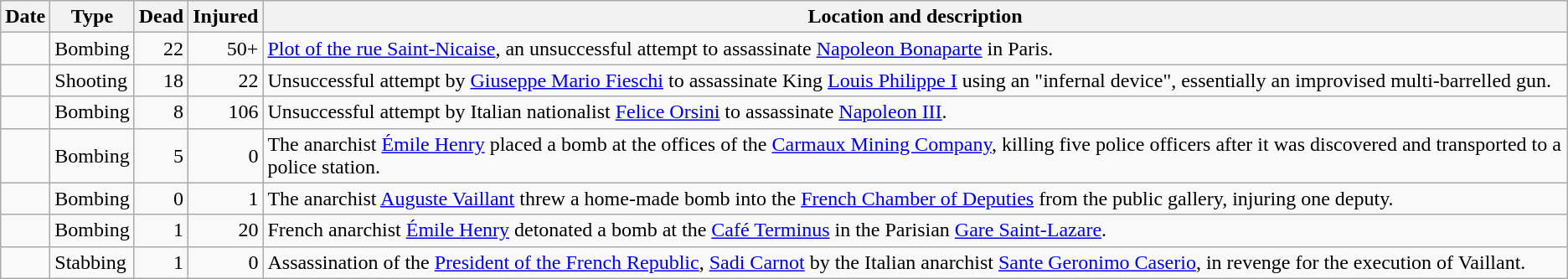<table class="wikitable sortable">
<tr>
<th>Date</th>
<th>Type</th>
<th>Dead</th>
<th>Injured</th>
<th class="unsortable">Location and description</th>
</tr>
<tr>
<td></td>
<td>Bombing</td>
<td align="right">22</td>
<td align="right">50+</td>
<td><a href='#'>Plot of the rue Saint-Nicaise</a>, an unsuccessful attempt to assassinate <a href='#'>Napoleon Bonaparte</a> in Paris.</td>
</tr>
<tr>
<td></td>
<td>Shooting</td>
<td align="right">18</td>
<td align="right">22</td>
<td>Unsuccessful attempt by <a href='#'>Giuseppe Mario Fieschi</a> to assassinate King <a href='#'>Louis Philippe I</a> using an "infernal device", essentially an improvised multi-barrelled gun.</td>
</tr>
<tr>
<td></td>
<td>Bombing</td>
<td align="right">8</td>
<td align="right">106</td>
<td>Unsuccessful attempt by Italian nationalist <a href='#'>Felice Orsini</a> to assassinate <a href='#'>Napoleon III</a>.</td>
</tr>
<tr>
<td></td>
<td>Bombing</td>
<td align="right">5</td>
<td align="right">0</td>
<td>The anarchist <a href='#'>Émile Henry</a> placed a bomb at the offices of the <a href='#'>Carmaux Mining Company</a>, killing five police officers after it was discovered and transported to a police station.</td>
</tr>
<tr>
<td></td>
<td>Bombing</td>
<td align="right">0</td>
<td align="right">1</td>
<td>The anarchist <a href='#'>Auguste Vaillant</a> threw a home-made bomb into the <a href='#'>French Chamber of Deputies</a> from the public gallery, injuring one deputy.</td>
</tr>
<tr>
<td></td>
<td>Bombing</td>
<td align="right">1</td>
<td align="right">20</td>
<td>French anarchist <a href='#'>Émile Henry</a> detonated a bomb at the <a href='#'>Café Terminus</a> in the Parisian <a href='#'>Gare Saint-Lazare</a>.</td>
</tr>
<tr>
<td></td>
<td>Stabbing</td>
<td align="right">1</td>
<td align="right">0</td>
<td>Assassination of the <a href='#'>President of the French Republic</a>, <a href='#'>Sadi Carnot</a> by the Italian anarchist <a href='#'>Sante Geronimo Caserio</a>, in revenge for the execution of Vaillant.</td>
</tr>
</table>
